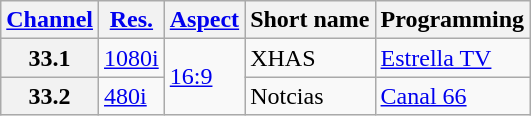<table class="wikitable">
<tr>
<th scope = "col"><a href='#'>Channel</a></th>
<th scope = "col"><a href='#'>Res.</a></th>
<th scope = "col"><a href='#'>Aspect</a></th>
<th scope = "col">Short name</th>
<th scope = "col">Programming</th>
</tr>
<tr>
<th scope = "row">33.1</th>
<td><a href='#'>1080i</a></td>
<td rowspan=2><a href='#'>16:9</a></td>
<td>XHAS</td>
<td><a href='#'>Estrella TV</a></td>
</tr>
<tr>
<th scope = "row">33.2</th>
<td><a href='#'>480i</a></td>
<td>Notcias</td>
<td><a href='#'>Canal 66</a></td>
</tr>
</table>
